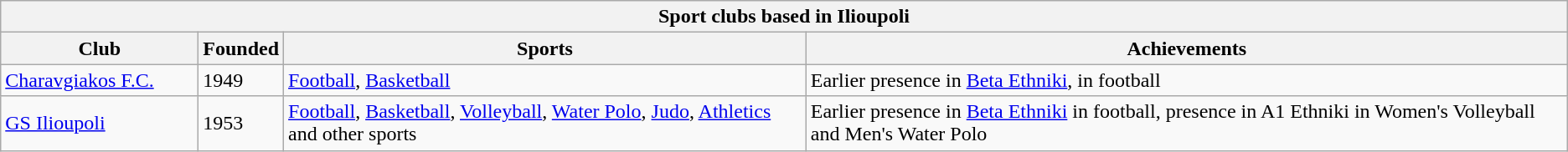<table class="wikitable">
<tr>
<th colspan="4">Sport clubs based in Ilioupoli</th>
</tr>
<tr>
<th width="150">Club</th>
<th>Founded</th>
<th>Sports</th>
<th>Achievements</th>
</tr>
<tr>
<td><a href='#'>Charavgiakos F.C.</a></td>
<td>1949</td>
<td><a href='#'>Football</a>, <a href='#'>Basketball</a></td>
<td>Earlier presence in <a href='#'>Beta Ethniki</a>, in football</td>
</tr>
<tr>
<td><a href='#'>GS Ilioupoli</a></td>
<td>1953</td>
<td><a href='#'>Football</a>, <a href='#'>Basketball</a>, <a href='#'>Volleyball</a>, <a href='#'>Water Polo</a>, <a href='#'>Judo</a>, <a href='#'>Athletics</a> and other sports</td>
<td>Earlier presence in <a href='#'>Beta Ethniki</a> in football, presence in A1 Ethniki in Women's Volleyball and Men's Water Polo</td>
</tr>
</table>
